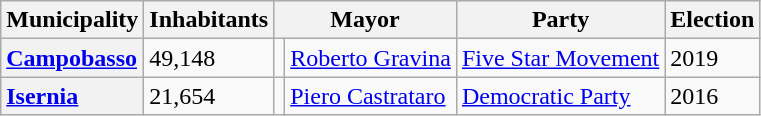<table class="wikitable" border="1">
<tr>
<th scope="col">Municipality</th>
<th colspan=1>Inhabitants</th>
<th colspan=2>Mayor</th>
<th colspan=1>Party</th>
<th colspan=1>Election</th>
</tr>
<tr>
<th scope="row" style="text-align: left;"><a href='#'>Campobasso</a></th>
<td>49,148</td>
<td></td>
<td><a href='#'>Roberto Gravina</a></td>
<td><a href='#'>Five Star Movement</a></td>
<td>2019</td>
</tr>
<tr>
<th scope="row" style="text-align: left;"><a href='#'>Isernia</a></th>
<td>21,654</td>
<td></td>
<td><a href='#'>Piero Castrataro</a></td>
<td><a href='#'>Democratic Party</a></td>
<td>2016</td>
</tr>
</table>
